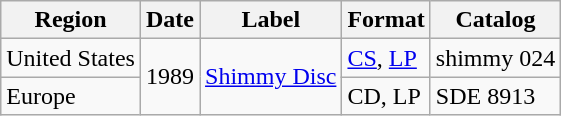<table class="wikitable">
<tr>
<th>Region</th>
<th>Date</th>
<th>Label</th>
<th>Format</th>
<th>Catalog</th>
</tr>
<tr>
<td>United States</td>
<td rowspan="2">1989</td>
<td rowspan="2"><a href='#'>Shimmy Disc</a></td>
<td><a href='#'>CS</a>, <a href='#'>LP</a></td>
<td>shimmy 024</td>
</tr>
<tr>
<td>Europe</td>
<td>CD, LP</td>
<td>SDE 8913</td>
</tr>
</table>
